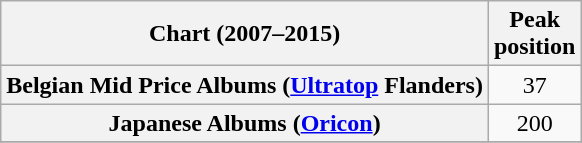<table class="wikitable sortable plainrowheaders" style="text-align:center">
<tr>
<th>Chart (2007–2015)</th>
<th data-sort-type="number">Peak<br>position</th>
</tr>
<tr>
<th scope="row">Belgian Mid Price Albums (<a href='#'>Ultratop</a> Flanders)</th>
<td>37</td>
</tr>
<tr>
<th scope="row">Japanese Albums (<a href='#'>Oricon</a>)</th>
<td>200</td>
</tr>
<tr>
</tr>
</table>
